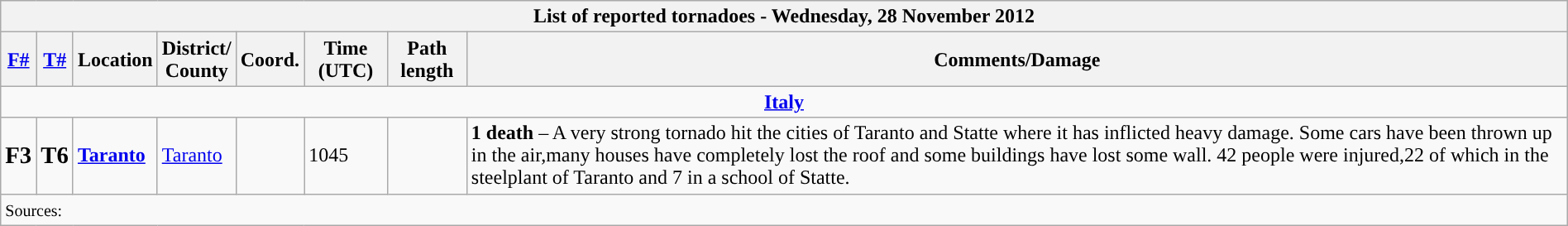<table class="wikitable collapsible" width="100%">
<tr>
<th colspan="8">List of reported tornadoes - Wednesday, 28 November 2012</th>
</tr>
<tr>
<th><a href='#'>F#</a></th>
<th><a href='#'>T#</a></th>
<th>Location</th>
<th>District/<br>County</th>
<th>Coord.</th>
<th>Time (UTC)</th>
<th>Path length</th>
<th>Comments/Damage</th>
</tr>
<tr>
<td colspan="8" align=center><strong><a href='#'>Italy</a></strong></td>
</tr>
<tr>
<td><big><strong>F3</strong></big></td>
<td><big><strong>T6</strong></big></td>
<td><strong><a href='#'>Taranto</a></strong></td>
<td><a href='#'>Taranto</a></td>
<td></td>
<td>1045</td>
<td></td>
<td><strong>1 death</strong> – A very strong tornado hit the cities of Taranto and Statte where it has inflicted heavy damage. Some cars have been thrown up in the air,many houses have completely lost the roof and some buildings have lost some wall. 42 people were injured,22 of which in the steelplant of Taranto and 7 in a school of Statte.</td>
</tr>
<tr>
<td colspan="8"><small>Sources:  </small></td>
</tr>
</table>
